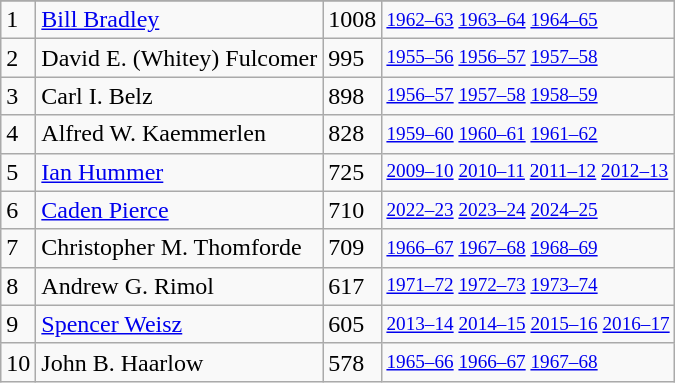<table class="wikitable">
<tr>
</tr>
<tr>
<td>1</td>
<td><a href='#'>Bill Bradley</a></td>
<td>1008</td>
<td style="font-size:80%;"><a href='#'>1962–63</a> <a href='#'>1963–64</a> <a href='#'>1964–65</a></td>
</tr>
<tr>
<td>2</td>
<td>David E. (Whitey) Fulcomer</td>
<td>995</td>
<td style="font-size:80%;"><a href='#'>1955–56</a> <a href='#'>1956–57</a> <a href='#'>1957–58</a></td>
</tr>
<tr>
<td>3</td>
<td>Carl I. Belz</td>
<td>898</td>
<td style="font-size:80%;"><a href='#'>1956–57</a> <a href='#'>1957–58</a> <a href='#'>1958–59</a></td>
</tr>
<tr>
<td>4</td>
<td>Alfred W. Kaemmerlen</td>
<td>828</td>
<td style="font-size:80%;"><a href='#'>1959–60</a> <a href='#'>1960–61</a> <a href='#'>1961–62</a></td>
</tr>
<tr>
<td>5</td>
<td><a href='#'>Ian Hummer</a></td>
<td>725</td>
<td style="font-size:80%;"><a href='#'>2009–10</a> <a href='#'>2010–11</a> <a href='#'>2011–12</a> <a href='#'>2012–13</a></td>
</tr>
<tr>
<td>6</td>
<td><a href='#'>Caden Pierce</a></td>
<td>710</td>
<td style="font-size:80%;"><a href='#'>2022–23</a> <a href='#'>2023–24</a> <a href='#'>2024–25</a></td>
</tr>
<tr>
<td>7</td>
<td>Christopher M. Thomforde</td>
<td>709</td>
<td style="font-size:80%;"><a href='#'>1966–67</a> <a href='#'>1967–68</a> <a href='#'>1968–69</a></td>
</tr>
<tr>
<td>8</td>
<td>Andrew G. Rimol</td>
<td>617</td>
<td style="font-size:80%;"><a href='#'>1971–72</a> <a href='#'>1972–73</a> <a href='#'>1973–74</a></td>
</tr>
<tr>
<td>9</td>
<td><a href='#'>Spencer Weisz</a></td>
<td>605</td>
<td style="font-size:80%;"><a href='#'>2013–14</a> <a href='#'>2014–15</a> <a href='#'>2015–16</a> <a href='#'>2016–17</a></td>
</tr>
<tr>
<td>10</td>
<td>John B. Haarlow</td>
<td>578</td>
<td style="font-size:80%;"><a href='#'>1965–66</a> <a href='#'>1966–67</a> <a href='#'>1967–68</a></td>
</tr>
</table>
